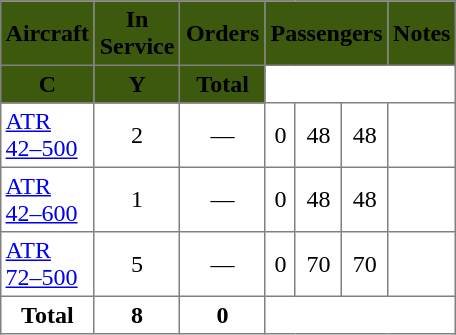<table class="toccolours" border="1" cellpadding="3" style="border-collapse:collapse;margin:1em auto;">
<tr bgcolor=#3D590E>
<th rowspan="2"><span>Aircraft</span></th>
<th rowspan="2" style="width:50px;"><span>In Service</span></th>
<th rowspan="2" style="width:50px;"><span>Orders</span></th>
<th colspan="3"><span>Passengers</span></th>
<th rowspan="2"><span>Notes</span></th>
</tr>
<tr>
</tr>
<tr bgcolor=#3D590E style=color: white;>
<th style="width:50px;"><abbr><span>C</span></abbr></th>
<th style="width:50px;"><abbr><span>Y</span></abbr></th>
<th style="width:50px;"><span>Total</span></th>
</tr>
<tr>
<td><a href='#'>ATR 42–500</a></td>
<td align=center>2</td>
<td align=center>—</td>
<td align=center>0</td>
<td align=center>48</td>
<td align=center>48</td>
<td></td>
</tr>
<tr>
<td><a href='#'>ATR 42–600</a></td>
<td align=center>1</td>
<td align=center>—</td>
<td align=center>0</td>
<td align=center>48</td>
<td align=center>48</td>
<td></td>
</tr>
<tr>
<td><a href='#'>ATR 72–500</a></td>
<td align=center>5</td>
<td align=center>—</td>
<td align=center>0</td>
<td align=center>70</td>
<td align=center>70</td>
<td></td>
</tr>
<tr>
<th>Total</th>
<th>8</th>
<th>0</th>
<th colspan="4"></th>
</tr>
</table>
